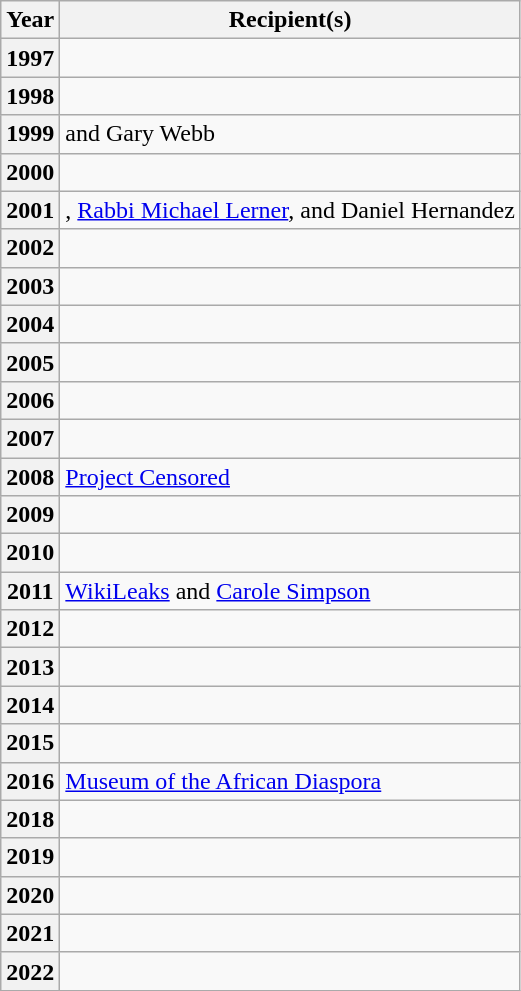<table class="wikitable sortable mw-collapsible">
<tr>
<th>Year</th>
<th>Recipient(s)</th>
</tr>
<tr>
<th>1997</th>
<td></td>
</tr>
<tr>
<th>1998</th>
<td></td>
</tr>
<tr>
<th>1999</th>
<td> and Gary Webb</td>
</tr>
<tr>
<th>2000</th>
<td></td>
</tr>
<tr>
<th>2001</th>
<td>, <a href='#'>Rabbi Michael Lerner</a>, and Daniel Hernandez</td>
</tr>
<tr>
<th>2002</th>
<td></td>
</tr>
<tr>
<th>2003</th>
<td></td>
</tr>
<tr>
<th>2004</th>
<td></td>
</tr>
<tr>
<th>2005</th>
<td></td>
</tr>
<tr>
<th>2006</th>
<td></td>
</tr>
<tr>
<th>2007</th>
<td></td>
</tr>
<tr>
<th>2008</th>
<td><a href='#'>Project Censored</a></td>
</tr>
<tr>
<th>2009</th>
<td></td>
</tr>
<tr>
<th>2010</th>
<td></td>
</tr>
<tr>
<th>2011</th>
<td><a href='#'>WikiLeaks</a> and <a href='#'>Carole Simpson</a></td>
</tr>
<tr>
<th>2012</th>
<td></td>
</tr>
<tr>
<th>2013</th>
<td></td>
</tr>
<tr>
<th>2014</th>
<td></td>
</tr>
<tr>
<th>2015</th>
<td></td>
</tr>
<tr>
<th>2016</th>
<td><a href='#'>Museum of the African Diaspora</a></td>
</tr>
<tr>
<th>2018</th>
<td></td>
</tr>
<tr>
<th>2019</th>
<td></td>
</tr>
<tr>
<th>2020</th>
<td></td>
</tr>
<tr>
<th>2021</th>
<td></td>
</tr>
<tr>
<th>2022</th>
<td></td>
</tr>
</table>
